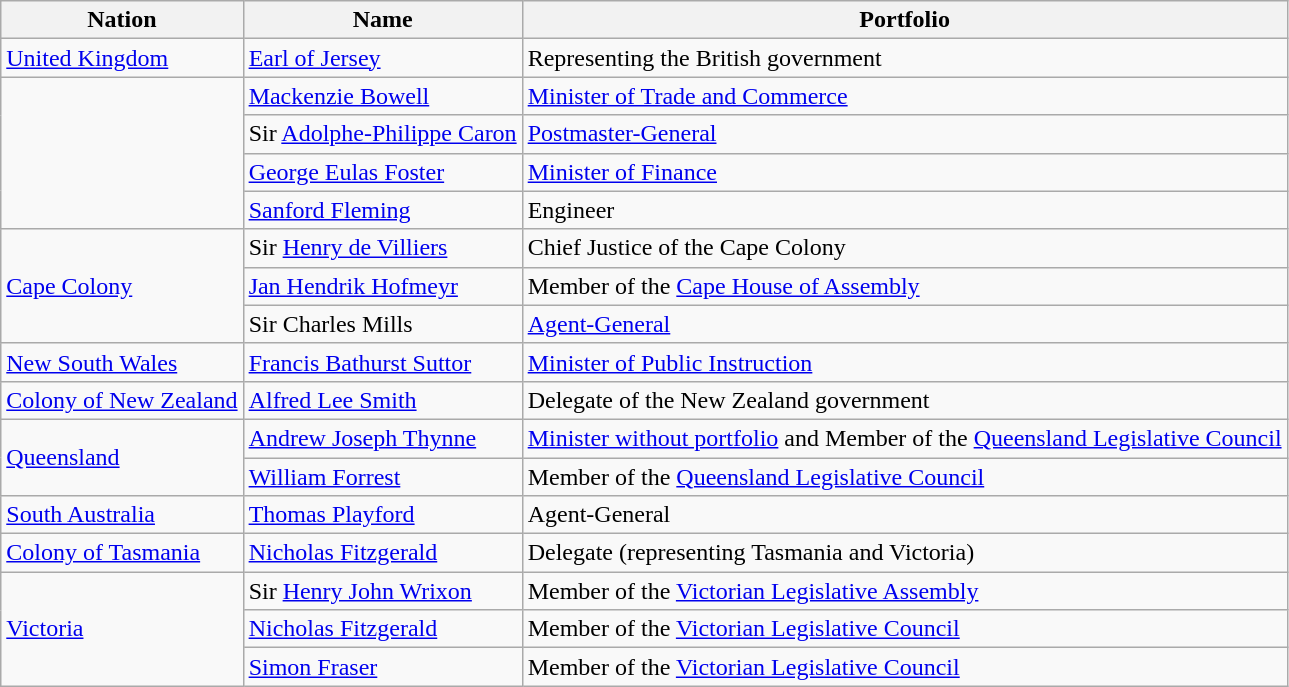<table class="wikitable">
<tr>
<th>Nation</th>
<th>Name</th>
<th>Portfolio</th>
</tr>
<tr>
<td> <a href='#'>United Kingdom</a></td>
<td><a href='#'>Earl of Jersey</a></td>
<td>Representing the British government</td>
</tr>
<tr>
<td rowspan=4></td>
<td><a href='#'>Mackenzie Bowell</a></td>
<td><a href='#'>Minister of Trade and Commerce</a></td>
</tr>
<tr>
<td>Sir <a href='#'>Adolphe-Philippe Caron</a></td>
<td><a href='#'>Postmaster-General</a></td>
</tr>
<tr>
<td><a href='#'>George Eulas Foster</a></td>
<td><a href='#'>Minister of Finance</a></td>
</tr>
<tr>
<td><a href='#'>Sanford Fleming</a></td>
<td>Engineer</td>
</tr>
<tr>
<td rowspan=3> <a href='#'>Cape Colony</a></td>
<td>Sir <a href='#'>Henry de Villiers</a></td>
<td>Chief Justice of the Cape Colony</td>
</tr>
<tr>
<td><a href='#'>Jan Hendrik Hofmeyr</a></td>
<td>Member of the <a href='#'>Cape House of Assembly</a></td>
</tr>
<tr>
<td>Sir Charles Mills</td>
<td><a href='#'>Agent-General</a></td>
</tr>
<tr>
<td> <a href='#'>New South Wales</a></td>
<td><a href='#'>Francis Bathurst Suttor</a></td>
<td><a href='#'>Minister of Public Instruction</a></td>
</tr>
<tr>
<td> <a href='#'>Colony of New Zealand</a></td>
<td><a href='#'>Alfred Lee Smith</a></td>
<td>Delegate of the New Zealand government</td>
</tr>
<tr>
<td rowspan=2> <a href='#'>Queensland</a></td>
<td><a href='#'>Andrew Joseph Thynne</a></td>
<td><a href='#'>Minister without portfolio</a> and Member of the <a href='#'>Queensland Legislative Council</a></td>
</tr>
<tr>
<td><a href='#'>William Forrest</a></td>
<td>Member of the <a href='#'>Queensland Legislative Council</a></td>
</tr>
<tr>
<td> <a href='#'>South Australia</a></td>
<td><a href='#'>Thomas Playford</a></td>
<td>Agent-General</td>
</tr>
<tr>
<td> <a href='#'>Colony of Tasmania</a></td>
<td><a href='#'>Nicholas Fitzgerald</a></td>
<td>Delegate (representing Tasmania and Victoria)</td>
</tr>
<tr>
<td rowspan=3> <a href='#'>Victoria</a></td>
<td>Sir <a href='#'>Henry John Wrixon</a></td>
<td>Member of the <a href='#'>Victorian Legislative Assembly</a></td>
</tr>
<tr>
<td><a href='#'>Nicholas Fitzgerald</a></td>
<td>Member of the <a href='#'>Victorian Legislative Council</a></td>
</tr>
<tr>
<td><a href='#'>Simon Fraser</a></td>
<td>Member of the <a href='#'>Victorian Legislative Council</a></td>
</tr>
</table>
